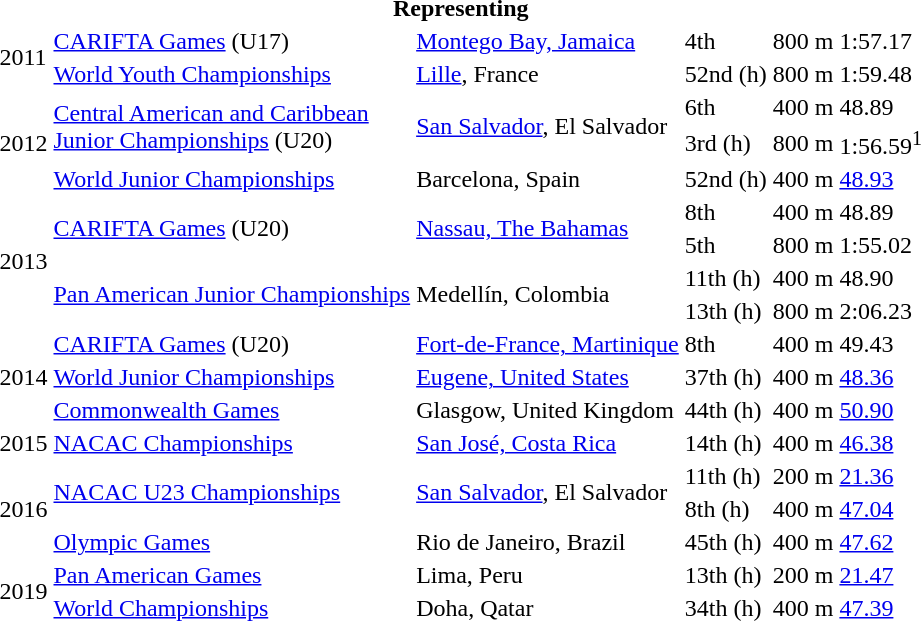<table>
<tr>
<th colspan="6">Representing </th>
</tr>
<tr>
<td rowspan=2>2011</td>
<td><a href='#'>CARIFTA Games</a> (U17)</td>
<td><a href='#'>Montego Bay, Jamaica</a></td>
<td>4th</td>
<td>800 m</td>
<td>1:57.17</td>
</tr>
<tr>
<td><a href='#'>World Youth Championships</a></td>
<td><a href='#'>Lille</a>, France</td>
<td>52nd (h)</td>
<td>800 m</td>
<td>1:59.48</td>
</tr>
<tr>
<td rowspan=3>2012</td>
<td rowspan=2><a href='#'>Central American and Caribbean<br>Junior Championships</a> (U20)</td>
<td rowspan=2><a href='#'>San Salvador</a>, El Salvador</td>
<td>6th</td>
<td>400 m</td>
<td>48.89</td>
</tr>
<tr>
<td>3rd (h)</td>
<td>800 m</td>
<td>1:56.59<sup>1</sup></td>
</tr>
<tr>
<td><a href='#'>World Junior Championships</a></td>
<td>Barcelona, Spain</td>
<td>52nd (h)</td>
<td>400 m</td>
<td><a href='#'>48.93</a></td>
</tr>
<tr>
<td rowspan=4>2013</td>
<td rowspan=2><a href='#'>CARIFTA Games</a> (U20)</td>
<td rowspan=2><a href='#'>Nassau, The Bahamas</a></td>
<td>8th</td>
<td>400 m</td>
<td>48.89</td>
</tr>
<tr>
<td>5th</td>
<td>800 m</td>
<td>1:55.02</td>
</tr>
<tr>
<td rowspan=2><a href='#'>Pan American Junior Championships</a></td>
<td rowspan=2>Medellín, Colombia</td>
<td>11th (h)</td>
<td>400 m</td>
<td>48.90</td>
</tr>
<tr>
<td>13th (h)</td>
<td>800 m</td>
<td>2:06.23</td>
</tr>
<tr>
<td rowspan=3>2014</td>
<td><a href='#'>CARIFTA Games</a> (U20)</td>
<td><a href='#'>Fort-de-France, Martinique</a></td>
<td>8th</td>
<td>400 m</td>
<td>49.43</td>
</tr>
<tr>
<td><a href='#'>World Junior Championships</a></td>
<td><a href='#'>Eugene, United States</a></td>
<td>37th (h)</td>
<td>400 m</td>
<td><a href='#'>48.36</a></td>
</tr>
<tr>
<td><a href='#'>Commonwealth Games</a></td>
<td>Glasgow, United Kingdom</td>
<td>44th (h)</td>
<td>400 m</td>
<td><a href='#'>50.90</a></td>
</tr>
<tr>
<td>2015</td>
<td><a href='#'>NACAC Championships</a></td>
<td><a href='#'>San José, Costa Rica</a></td>
<td>14th (h)</td>
<td>400 m</td>
<td><a href='#'>46.38</a></td>
</tr>
<tr>
<td rowspan=3>2016</td>
<td rowspan=2><a href='#'>NACAC U23 Championships</a></td>
<td rowspan=2><a href='#'>San Salvador</a>, El Salvador</td>
<td>11th (h)</td>
<td>200 m</td>
<td><a href='#'>21.36</a></td>
</tr>
<tr>
<td>8th (h)</td>
<td>400 m</td>
<td><a href='#'>47.04</a></td>
</tr>
<tr>
<td><a href='#'>Olympic Games</a></td>
<td>Rio de Janeiro, Brazil</td>
<td>45th (h)</td>
<td>400 m</td>
<td><a href='#'>47.62</a></td>
</tr>
<tr>
<td rowspan=2>2019</td>
<td><a href='#'>Pan American Games</a></td>
<td>Lima, Peru</td>
<td>13th (h)</td>
<td>200 m</td>
<td><a href='#'>21.47</a></td>
</tr>
<tr>
<td><a href='#'>World Championships</a></td>
<td>Doha, Qatar</td>
<td>34th (h)</td>
<td>400 m</td>
<td><a href='#'>47.39</a></td>
</tr>
</table>
